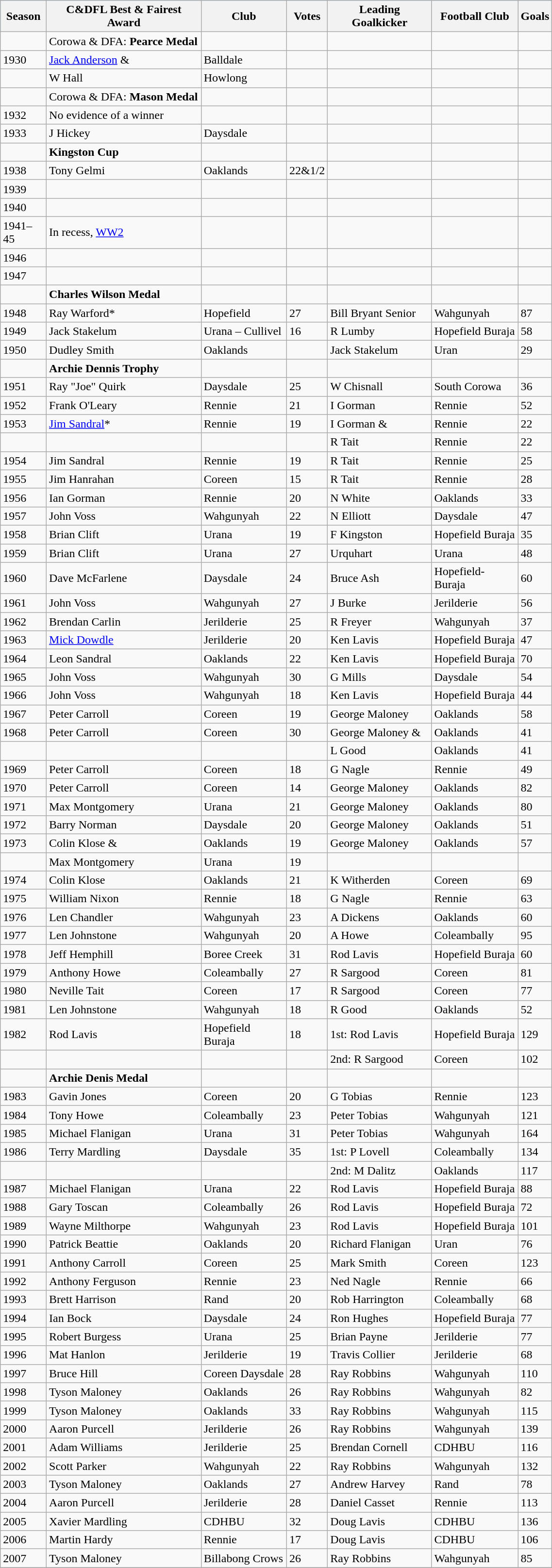<table class="wikitable" width=60%>
<tr bgcolor=#87cefa>
<th>Season</th>
<th>C&DFL Best & Fairest Award</th>
<th>Club</th>
<th>Votes</th>
<th>Leading Goalkicker</th>
<th>Football Club</th>
<th>Goals</th>
</tr>
<tr>
<td></td>
<td>Corowa & DFA: <strong>Pearce Medal</strong></td>
<td></td>
<td></td>
<td></td>
<td></td>
<td></td>
</tr>
<tr>
<td>1930</td>
<td><a href='#'>Jack Anderson</a> &</td>
<td>Balldale</td>
<td></td>
<td></td>
<td></td>
<td></td>
</tr>
<tr>
<td></td>
<td>W Hall</td>
<td>Howlong</td>
<td></td>
<td></td>
<td></td>
<td></td>
</tr>
<tr>
<td></td>
<td>Corowa & DFA: <strong>Mason Medal</strong></td>
<td></td>
<td></td>
<td></td>
<td></td>
<td></td>
</tr>
<tr>
<td>1932</td>
<td>No evidence of a winner</td>
<td></td>
<td></td>
<td></td>
<td></td>
<td></td>
</tr>
<tr>
<td>1933</td>
<td>J Hickey </td>
<td>Daysdale</td>
<td></td>
<td></td>
<td></td>
<td></td>
</tr>
<tr>
<td></td>
<td><strong>Kingston Cup</strong></td>
<td></td>
<td></td>
<td></td>
<td></td>
<td></td>
</tr>
<tr>
<td>1938</td>
<td>Tony Gelmi</td>
<td>Oaklands</td>
<td>22&1/2</td>
<td></td>
<td></td>
<td></td>
</tr>
<tr>
<td>1939</td>
<td></td>
<td></td>
<td></td>
<td></td>
<td></td>
<td></td>
</tr>
<tr>
<td>1940</td>
<td></td>
<td></td>
<td></td>
<td></td>
<td></td>
<td></td>
</tr>
<tr>
<td>1941–45</td>
<td>In recess, <a href='#'>WW2</a></td>
<td></td>
<td></td>
<td></td>
<td></td>
<td></td>
</tr>
<tr>
<td>1946</td>
<td></td>
<td></td>
<td></td>
<td></td>
<td></td>
<td></td>
</tr>
<tr>
<td>1947</td>
<td></td>
<td></td>
<td></td>
<td></td>
<td></td>
<td></td>
</tr>
<tr>
<td></td>
<td><strong>Charles Wilson Medal</strong></td>
<td></td>
<td></td>
<td></td>
<td></td>
<td></td>
</tr>
<tr>
<td>1948</td>
<td>Ray Warford*</td>
<td>Hopefield</td>
<td>27</td>
<td>Bill Bryant Senior</td>
<td>Wahgunyah</td>
<td>87</td>
</tr>
<tr>
<td>1949</td>
<td>Jack Stakelum</td>
<td>Urana – Cullivel</td>
<td>16</td>
<td>R Lumby</td>
<td>Hopefield Buraja</td>
<td>58</td>
</tr>
<tr>
<td>1950</td>
<td>Dudley Smith</td>
<td>Oaklands</td>
<td></td>
<td>Jack Stakelum</td>
<td>Uran</td>
<td>29</td>
</tr>
<tr>
<td></td>
<td><strong>Archie Dennis Trophy</strong></td>
<td></td>
<td></td>
<td></td>
<td></td>
<td></td>
</tr>
<tr>
<td>1951</td>
<td>Ray "Joe" Quirk</td>
<td>Daysdale</td>
<td>25</td>
<td>W Chisnall</td>
<td>South Corowa</td>
<td>36</td>
</tr>
<tr>
<td>1952</td>
<td>Frank O'Leary</td>
<td>Rennie</td>
<td>21</td>
<td>I Gorman</td>
<td>Rennie</td>
<td>52</td>
</tr>
<tr>
<td>1953</td>
<td><a href='#'>Jim Sandral</a>*</td>
<td>Rennie</td>
<td>19</td>
<td>I Gorman &</td>
<td>Rennie</td>
<td>22</td>
</tr>
<tr>
<td></td>
<td></td>
<td></td>
<td></td>
<td>R Tait</td>
<td>Rennie</td>
<td>22</td>
</tr>
<tr>
<td>1954</td>
<td>Jim Sandral</td>
<td>Rennie</td>
<td>19</td>
<td>R Tait</td>
<td>Rennie</td>
<td>25</td>
</tr>
<tr>
<td>1955</td>
<td>Jim Hanrahan</td>
<td>Coreen</td>
<td>15</td>
<td>R Tait</td>
<td>Rennie</td>
<td>28</td>
</tr>
<tr>
<td>1956</td>
<td>Ian Gorman</td>
<td>Rennie</td>
<td>20</td>
<td>N White</td>
<td>Oaklands</td>
<td>33</td>
</tr>
<tr>
<td>1957</td>
<td>John Voss</td>
<td>Wahgunyah</td>
<td>22</td>
<td>N Elliott</td>
<td>Daysdale</td>
<td>47</td>
</tr>
<tr>
<td>1958</td>
<td>Brian Clift</td>
<td>Urana</td>
<td>19</td>
<td>F Kingston</td>
<td>Hopefield Buraja</td>
<td>35</td>
</tr>
<tr>
<td>1959</td>
<td>Brian Clift</td>
<td>Urana</td>
<td>27</td>
<td>Urquhart</td>
<td>Urana</td>
<td>48</td>
</tr>
<tr>
<td>1960</td>
<td>Dave McFarlene</td>
<td>Daysdale</td>
<td>24</td>
<td>Bruce Ash</td>
<td>Hopefield-Buraja</td>
<td>60</td>
</tr>
<tr>
<td>1961</td>
<td>John Voss</td>
<td>Wahgunyah</td>
<td>27</td>
<td>J Burke</td>
<td>Jerilderie</td>
<td>56</td>
</tr>
<tr>
<td>1962</td>
<td>Brendan Carlin</td>
<td>Jerilderie</td>
<td>25</td>
<td>R Freyer</td>
<td>Wahgunyah</td>
<td>37</td>
</tr>
<tr>
<td>1963</td>
<td><a href='#'>Mick Dowdle</a></td>
<td>Jerilderie</td>
<td>20</td>
<td>Ken Lavis</td>
<td>Hopefield Buraja</td>
<td>47</td>
</tr>
<tr>
<td>1964</td>
<td>Leon Sandral</td>
<td>Oaklands</td>
<td>22</td>
<td>Ken Lavis</td>
<td>Hopefield Buraja</td>
<td>70</td>
</tr>
<tr>
<td>1965</td>
<td>John Voss</td>
<td>Wahgunyah</td>
<td>30</td>
<td>G Mills</td>
<td>Daysdale</td>
<td>54</td>
</tr>
<tr>
<td>1966</td>
<td>John Voss</td>
<td>Wahgunyah</td>
<td>18</td>
<td>Ken Lavis</td>
<td>Hopefield Buraja</td>
<td>44</td>
</tr>
<tr>
<td>1967</td>
<td>Peter Carroll</td>
<td>Coreen</td>
<td>19</td>
<td>George Maloney</td>
<td>Oaklands</td>
<td>58</td>
</tr>
<tr>
<td>1968</td>
<td>Peter Carroll</td>
<td>Coreen</td>
<td>30</td>
<td>George Maloney &</td>
<td>Oaklands</td>
<td>41</td>
</tr>
<tr>
<td></td>
<td></td>
<td></td>
<td></td>
<td>L Good</td>
<td>Oaklands</td>
<td>41</td>
</tr>
<tr>
<td>1969</td>
<td>Peter Carroll</td>
<td>Coreen</td>
<td>18</td>
<td>G Nagle</td>
<td>Rennie</td>
<td>49</td>
</tr>
<tr>
<td>1970</td>
<td>Peter Carroll</td>
<td>Coreen</td>
<td>14</td>
<td>George Maloney</td>
<td>Oaklands</td>
<td>82</td>
</tr>
<tr>
<td>1971</td>
<td>Max Montgomery</td>
<td>Urana</td>
<td>21</td>
<td>George Maloney</td>
<td>Oaklands</td>
<td>80</td>
</tr>
<tr>
<td>1972</td>
<td>Barry Norman</td>
<td>Daysdale</td>
<td>20</td>
<td>George Maloney</td>
<td>Oaklands</td>
<td>51</td>
</tr>
<tr>
<td>1973</td>
<td>Colin Klose &</td>
<td>Oaklands</td>
<td>19</td>
<td>George Maloney</td>
<td>Oaklands</td>
<td>57</td>
</tr>
<tr>
<td></td>
<td>Max Montgomery</td>
<td>Urana</td>
<td>19</td>
<td></td>
<td></td>
<td></td>
</tr>
<tr>
<td>1974</td>
<td>Colin Klose</td>
<td>Oaklands</td>
<td>21</td>
<td>K Witherden</td>
<td>Coreen</td>
<td>69</td>
</tr>
<tr>
<td>1975</td>
<td>William Nixon</td>
<td>Rennie</td>
<td>18</td>
<td>G Nagle</td>
<td>Rennie</td>
<td>63</td>
</tr>
<tr>
<td>1976</td>
<td>Len Chandler</td>
<td>Wahgunyah</td>
<td>23</td>
<td>A Dickens</td>
<td>Oaklands</td>
<td>60</td>
</tr>
<tr>
<td>1977</td>
<td>Len Johnstone</td>
<td>Wahgunyah</td>
<td>20</td>
<td>A Howe</td>
<td>Coleambally</td>
<td>95</td>
</tr>
<tr>
<td>1978</td>
<td>Jeff Hemphill</td>
<td>Boree Creek</td>
<td>31</td>
<td>Rod Lavis</td>
<td>Hopefield Buraja</td>
<td>60</td>
</tr>
<tr>
<td>1979</td>
<td>Anthony Howe</td>
<td>Coleambally</td>
<td>27</td>
<td>R Sargood</td>
<td>Coreen</td>
<td>81</td>
</tr>
<tr>
<td>1980</td>
<td>Neville Tait</td>
<td>Coreen</td>
<td>17</td>
<td>R Sargood</td>
<td>Coreen</td>
<td>77</td>
</tr>
<tr>
<td>1981</td>
<td>Len Johnstone</td>
<td>Wahgunyah</td>
<td>18</td>
<td>R Good</td>
<td>Oaklands</td>
<td>52</td>
</tr>
<tr>
<td>1982</td>
<td>Rod Lavis</td>
<td>Hopefield Buraja</td>
<td>18</td>
<td>1st: Rod Lavis</td>
<td>Hopefield Buraja</td>
<td>129</td>
</tr>
<tr>
<td></td>
<td></td>
<td></td>
<td></td>
<td>2nd: R Sargood</td>
<td>Coreen</td>
<td>102</td>
</tr>
<tr>
<td></td>
<td><strong>Archie Denis Medal</strong></td>
<td></td>
<td></td>
<td></td>
<td></td>
<td></td>
</tr>
<tr>
<td>1983</td>
<td>Gavin Jones</td>
<td>Coreen</td>
<td>20</td>
<td>G Tobias</td>
<td>Rennie</td>
<td>123</td>
</tr>
<tr>
<td>1984</td>
<td>Tony Howe</td>
<td>Coleambally</td>
<td>23</td>
<td>Peter Tobias</td>
<td>Wahgunyah</td>
<td>121</td>
</tr>
<tr>
<td>1985</td>
<td>Michael Flanigan</td>
<td>Urana</td>
<td>31</td>
<td>Peter Tobias</td>
<td>Wahgunyah</td>
<td>164</td>
</tr>
<tr>
<td>1986</td>
<td>Terry Mardling</td>
<td>Daysdale</td>
<td>35</td>
<td>1st: P Lovell</td>
<td>Coleambally</td>
<td>134</td>
</tr>
<tr>
<td></td>
<td></td>
<td></td>
<td></td>
<td>2nd: M Dalitz</td>
<td>Oaklands</td>
<td>117</td>
</tr>
<tr>
<td>1987</td>
<td>Michael Flanigan</td>
<td>Urana</td>
<td>22</td>
<td>Rod Lavis</td>
<td>Hopefield Buraja</td>
<td>88</td>
</tr>
<tr>
<td>1988</td>
<td>Gary Toscan</td>
<td>Coleambally</td>
<td>26</td>
<td>Rod Lavis</td>
<td>Hopefield Buraja</td>
<td>72</td>
</tr>
<tr>
<td>1989</td>
<td>Wayne Milthorpe</td>
<td>Wahgunyah</td>
<td>23</td>
<td>Rod Lavis</td>
<td>Hopefield Buraja</td>
<td>101</td>
</tr>
<tr>
<td>1990</td>
<td>Patrick Beattie</td>
<td>Oaklands</td>
<td>20</td>
<td>Richard Flanigan</td>
<td>Uran</td>
<td>76</td>
</tr>
<tr>
<td>1991</td>
<td>Anthony Carroll</td>
<td>Coreen</td>
<td>25</td>
<td>Mark Smith</td>
<td>Coreen</td>
<td>123</td>
</tr>
<tr>
<td>1992</td>
<td>Anthony Ferguson</td>
<td>Rennie</td>
<td>23</td>
<td>Ned Nagle</td>
<td>Rennie</td>
<td>66</td>
</tr>
<tr>
<td>1993</td>
<td>Brett Harrison</td>
<td>Rand</td>
<td>20</td>
<td>Rob Harrington</td>
<td>Coleambally</td>
<td>68</td>
</tr>
<tr>
<td>1994</td>
<td>Ian Bock</td>
<td>Daysdale</td>
<td>24</td>
<td>Ron Hughes</td>
<td>Hopefield Buraja</td>
<td>77</td>
</tr>
<tr>
<td>1995</td>
<td>Robert Burgess</td>
<td>Urana</td>
<td>25</td>
<td>Brian Payne</td>
<td>Jerilderie</td>
<td>77</td>
</tr>
<tr>
<td>1996</td>
<td>Mat Hanlon</td>
<td>Jerilderie</td>
<td>19</td>
<td>Travis Collier</td>
<td>Jerilderie</td>
<td>68</td>
</tr>
<tr>
<td>1997</td>
<td>Bruce Hill</td>
<td>Coreen Daysdale</td>
<td>28</td>
<td>Ray Robbins</td>
<td>Wahgunyah</td>
<td>110</td>
</tr>
<tr>
<td>1998</td>
<td>Tyson Maloney</td>
<td>Oaklands</td>
<td>26</td>
<td>Ray Robbins</td>
<td>Wahgunyah</td>
<td>82</td>
</tr>
<tr>
<td>1999</td>
<td>Tyson Maloney</td>
<td>Oaklands</td>
<td>33</td>
<td>Ray Robbins</td>
<td>Wahgunyah</td>
<td>115</td>
</tr>
<tr>
<td>2000</td>
<td>Aaron Purcell</td>
<td>Jerilderie</td>
<td>26</td>
<td>Ray Robbins</td>
<td>Wahgunyah</td>
<td>139</td>
</tr>
<tr>
<td>2001</td>
<td>Adam Williams</td>
<td>Jerilderie</td>
<td>25</td>
<td>Brendan Cornell</td>
<td>CDHBU</td>
<td>116</td>
</tr>
<tr>
<td>2002</td>
<td>Scott Parker</td>
<td>Wahgunyah</td>
<td>22</td>
<td>Ray Robbins</td>
<td>Wahgunyah</td>
<td>132</td>
</tr>
<tr>
<td>2003</td>
<td>Tyson Maloney</td>
<td>Oaklands</td>
<td>27</td>
<td>Andrew Harvey</td>
<td>Rand</td>
<td>78</td>
</tr>
<tr>
<td>2004</td>
<td>Aaron Purcell</td>
<td>Jerilderie</td>
<td>28</td>
<td>Daniel Casset</td>
<td>Rennie</td>
<td>113</td>
</tr>
<tr>
<td>2005</td>
<td>Xavier Mardling</td>
<td>CDHBU</td>
<td>32</td>
<td>Doug Lavis</td>
<td>CDHBU</td>
<td>136</td>
</tr>
<tr>
<td>2006</td>
<td>Martin Hardy</td>
<td>Rennie</td>
<td>17</td>
<td>Doug Lavis</td>
<td>CDHBU</td>
<td>106</td>
</tr>
<tr>
<td>2007</td>
<td>Tyson Maloney</td>
<td>Billabong Crows</td>
<td>26</td>
<td>Ray Robbins</td>
<td>Wahgunyah</td>
<td>85</td>
</tr>
<tr>
</tr>
</table>
